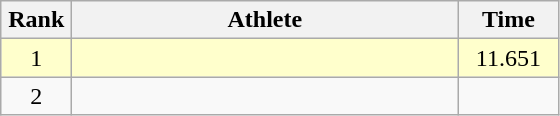<table class=wikitable style="text-align:center">
<tr>
<th width=40>Rank</th>
<th width=250>Athlete</th>
<th width=60>Time</th>
</tr>
<tr bgcolor=ffffcc>
<td>1</td>
<td align=left></td>
<td>11.651</td>
</tr>
<tr>
<td>2</td>
<td align=left></td>
<td></td>
</tr>
</table>
